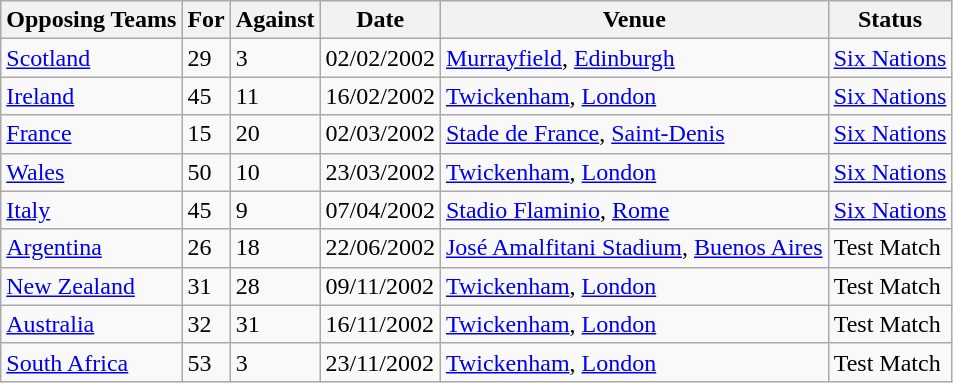<table class="wikitable">
<tr>
<th>Opposing Teams</th>
<th>For</th>
<th>Against</th>
<th>Date</th>
<th>Venue</th>
<th>Status</th>
</tr>
<tr>
<td><a href='#'>Scotland</a></td>
<td>29</td>
<td>3</td>
<td>02/02/2002</td>
<td><a href='#'>Murrayfield</a>, <a href='#'>Edinburgh</a></td>
<td><a href='#'>Six Nations</a></td>
</tr>
<tr>
<td><a href='#'>Ireland</a></td>
<td>45</td>
<td>11</td>
<td>16/02/2002</td>
<td><a href='#'>Twickenham</a>, <a href='#'>London</a></td>
<td><a href='#'>Six Nations</a></td>
</tr>
<tr>
<td><a href='#'>France</a></td>
<td>15</td>
<td>20</td>
<td>02/03/2002</td>
<td><a href='#'>Stade de France</a>, <a href='#'>Saint-Denis</a></td>
<td><a href='#'>Six Nations</a></td>
</tr>
<tr>
<td><a href='#'>Wales</a></td>
<td>50</td>
<td>10</td>
<td>23/03/2002</td>
<td><a href='#'>Twickenham</a>, <a href='#'>London</a></td>
<td><a href='#'>Six Nations</a></td>
</tr>
<tr>
<td><a href='#'>Italy</a></td>
<td>45</td>
<td>9</td>
<td>07/04/2002</td>
<td><a href='#'>Stadio Flaminio</a>, <a href='#'>Rome</a></td>
<td><a href='#'>Six Nations</a></td>
</tr>
<tr>
<td><a href='#'>Argentina</a></td>
<td>26</td>
<td>18</td>
<td>22/06/2002</td>
<td><a href='#'>José Amalfitani Stadium</a>, <a href='#'>Buenos Aires</a></td>
<td>Test Match</td>
</tr>
<tr>
<td><a href='#'>New Zealand</a></td>
<td>31</td>
<td>28</td>
<td>09/11/2002</td>
<td><a href='#'>Twickenham</a>, <a href='#'>London</a></td>
<td>Test Match</td>
</tr>
<tr>
<td><a href='#'>Australia</a></td>
<td>32</td>
<td>31</td>
<td>16/11/2002</td>
<td><a href='#'>Twickenham</a>, <a href='#'>London</a></td>
<td>Test Match</td>
</tr>
<tr>
<td><a href='#'>South Africa</a></td>
<td>53</td>
<td>3</td>
<td>23/11/2002</td>
<td><a href='#'>Twickenham</a>, <a href='#'>London</a></td>
<td>Test Match</td>
</tr>
</table>
